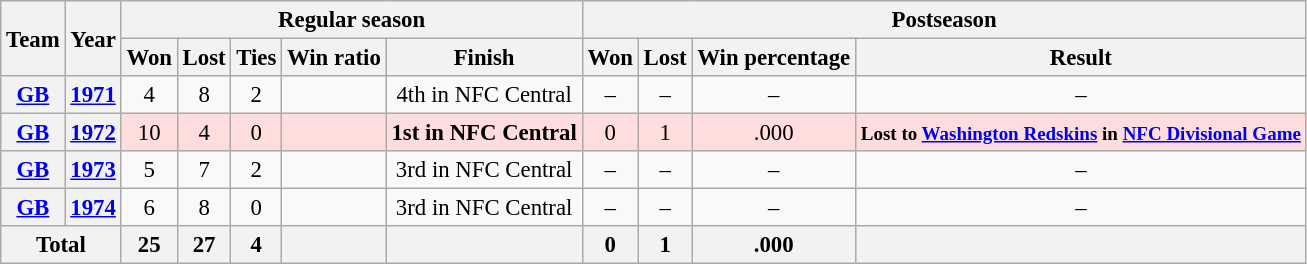<table class="wikitable" style="font-size: 95%; text-align:center;">
<tr>
<th rowspan="2">Team</th>
<th rowspan="2">Year</th>
<th colspan="5">Regular season</th>
<th colspan="4">Postseason</th>
</tr>
<tr>
<th>Won</th>
<th>Lost</th>
<th>Ties</th>
<th>Win ratio</th>
<th>Finish</th>
<th>Won</th>
<th>Lost</th>
<th>Win percentage</th>
<th>Result</th>
</tr>
<tr>
<th><a href='#'>GB</a></th>
<th><a href='#'>1971</a></th>
<td>4</td>
<td>8</td>
<td>2</td>
<td></td>
<td>4th in NFC Central</td>
<td>–</td>
<td>–</td>
<td>–</td>
<td>–</td>
</tr>
<tr style="background:#fdd;">
<th><a href='#'>GB</a></th>
<th><a href='#'>1972</a></th>
<td>10</td>
<td>4</td>
<td>0</td>
<td></td>
<td><strong>1st in NFC Central</strong></td>
<td>0</td>
<td>1</td>
<td>.000</td>
<td><small><strong>Lost to <a href='#'>Washington Redskins</a> in <a href='#'>NFC Divisional Game</a></strong></small></td>
</tr>
<tr>
<th><a href='#'>GB</a></th>
<th><a href='#'>1973</a></th>
<td>5</td>
<td>7</td>
<td>2</td>
<td></td>
<td>3rd in NFC Central</td>
<td>–</td>
<td>–</td>
<td>–</td>
<td>–</td>
</tr>
<tr>
<th><a href='#'>GB</a></th>
<th><a href='#'>1974</a></th>
<td>6</td>
<td>8</td>
<td>0</td>
<td></td>
<td>3rd in NFC Central</td>
<td>–</td>
<td>–</td>
<td>–</td>
<td>–</td>
</tr>
<tr>
<th colspan="2">Total</th>
<th>25</th>
<th>27</th>
<th>4</th>
<th></th>
<th></th>
<th>0</th>
<th>1</th>
<th>.000</th>
<th></th>
</tr>
</table>
